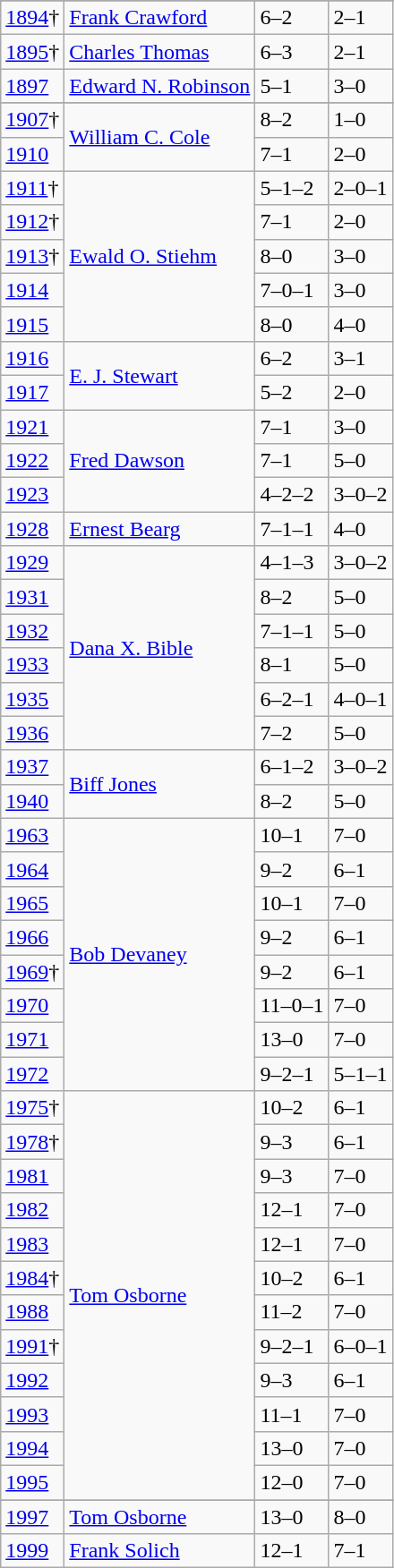<table class=wikitable>
<tr>
</tr>
<tr>
</tr>
<tr>
<td><a href='#'>1894</a>†</td>
<td><a href='#'>Frank Crawford</a></td>
<td>6–2</td>
<td>2–1</td>
</tr>
<tr>
<td><a href='#'>1895</a>†</td>
<td><a href='#'>Charles Thomas</a></td>
<td>6–3</td>
<td>2–1</td>
</tr>
<tr>
<td><a href='#'>1897</a></td>
<td><a href='#'>Edward N. Robinson</a></td>
<td>5–1</td>
<td>3–0</td>
</tr>
<tr>
</tr>
<tr>
<td><a href='#'>1907</a>†</td>
<td rowspan=2><a href='#'>William C. Cole</a></td>
<td>8–2</td>
<td>1–0</td>
</tr>
<tr>
<td><a href='#'>1910</a></td>
<td>7–1</td>
<td>2–0</td>
</tr>
<tr>
<td><a href='#'>1911</a>†</td>
<td rowspan=5><a href='#'>Ewald O. Stiehm</a></td>
<td>5–1–2</td>
<td>2–0–1</td>
</tr>
<tr>
<td><a href='#'>1912</a>†</td>
<td>7–1</td>
<td>2–0</td>
</tr>
<tr>
<td><a href='#'>1913</a>†</td>
<td>8–0</td>
<td>3–0</td>
</tr>
<tr>
<td><a href='#'>1914</a></td>
<td>7–0–1</td>
<td>3–0</td>
</tr>
<tr>
<td><a href='#'>1915</a></td>
<td>8–0</td>
<td>4–0</td>
</tr>
<tr>
<td><a href='#'>1916</a></td>
<td rowspan=2><a href='#'>E. J. Stewart</a></td>
<td>6–2</td>
<td>3–1</td>
</tr>
<tr>
<td><a href='#'>1917</a></td>
<td>5–2</td>
<td>2–0</td>
</tr>
<tr>
<td><a href='#'>1921</a></td>
<td rowspan=3><a href='#'>Fred Dawson</a></td>
<td>7–1</td>
<td>3–0</td>
</tr>
<tr>
<td><a href='#'>1922</a></td>
<td>7–1</td>
<td>5–0</td>
</tr>
<tr>
<td><a href='#'>1923</a></td>
<td>4–2–2</td>
<td>3–0–2</td>
</tr>
<tr>
<td><a href='#'>1928</a></td>
<td><a href='#'>Ernest Bearg</a></td>
<td>7–1–1</td>
<td>4–0</td>
</tr>
<tr>
<td><a href='#'>1929</a></td>
<td rowspan=6><a href='#'>Dana X. Bible</a></td>
<td>4–1–3</td>
<td>3–0–2</td>
</tr>
<tr>
<td><a href='#'>1931</a></td>
<td>8–2</td>
<td>5–0</td>
</tr>
<tr>
<td><a href='#'>1932</a></td>
<td>7–1–1</td>
<td>5–0</td>
</tr>
<tr>
<td><a href='#'>1933</a></td>
<td>8–1</td>
<td>5–0</td>
</tr>
<tr>
<td><a href='#'>1935</a></td>
<td>6–2–1</td>
<td>4–0–1</td>
</tr>
<tr>
<td><a href='#'>1936</a></td>
<td>7–2</td>
<td>5–0</td>
</tr>
<tr>
<td><a href='#'>1937</a></td>
<td rowspan=2><a href='#'>Biff Jones</a></td>
<td>6–1–2</td>
<td>3–0–2</td>
</tr>
<tr>
<td><a href='#'>1940</a></td>
<td>8–2</td>
<td>5–0</td>
</tr>
<tr>
<td><a href='#'>1963</a></td>
<td rowspan=8><a href='#'>Bob Devaney</a></td>
<td>10–1</td>
<td>7–0</td>
</tr>
<tr>
<td><a href='#'>1964</a></td>
<td>9–2</td>
<td>6–1</td>
</tr>
<tr>
<td><a href='#'>1965</a></td>
<td>10–1</td>
<td>7–0</td>
</tr>
<tr>
<td><a href='#'>1966</a></td>
<td>9–2</td>
<td>6–1</td>
</tr>
<tr>
<td><a href='#'>1969</a>†</td>
<td>9–2</td>
<td>6–1</td>
</tr>
<tr>
<td><a href='#'>1970</a></td>
<td>11–0–1</td>
<td>7–0</td>
</tr>
<tr>
<td><a href='#'>1971</a></td>
<td>13–0</td>
<td>7–0</td>
</tr>
<tr>
<td><a href='#'>1972</a></td>
<td>9–2–1</td>
<td>5–1–1</td>
</tr>
<tr>
<td><a href='#'>1975</a>†</td>
<td rowspan=12><a href='#'>Tom Osborne</a></td>
<td>10–2</td>
<td>6–1</td>
</tr>
<tr>
<td><a href='#'>1978</a>†</td>
<td>9–3</td>
<td>6–1</td>
</tr>
<tr>
<td><a href='#'>1981</a></td>
<td>9–3</td>
<td>7–0</td>
</tr>
<tr>
<td><a href='#'>1982</a></td>
<td>12–1</td>
<td>7–0</td>
</tr>
<tr>
<td><a href='#'>1983</a></td>
<td>12–1</td>
<td>7–0</td>
</tr>
<tr>
<td><a href='#'>1984</a>†</td>
<td>10–2</td>
<td>6–1</td>
</tr>
<tr>
<td><a href='#'>1988</a></td>
<td>11–2</td>
<td>7–0</td>
</tr>
<tr>
<td><a href='#'>1991</a>†</td>
<td>9–2–1</td>
<td>6–0–1</td>
</tr>
<tr>
<td><a href='#'>1992</a></td>
<td>9–3</td>
<td>6–1</td>
</tr>
<tr>
<td><a href='#'>1993</a></td>
<td>11–1</td>
<td>7–0</td>
</tr>
<tr>
<td><a href='#'>1994</a></td>
<td>13–0</td>
<td>7–0</td>
</tr>
<tr>
<td><a href='#'>1995</a></td>
<td>12–0</td>
<td>7–0</td>
</tr>
<tr>
</tr>
<tr>
<td><a href='#'>1997</a></td>
<td><a href='#'>Tom Osborne</a></td>
<td>13–0</td>
<td>8–0</td>
</tr>
<tr>
<td><a href='#'>1999</a></td>
<td><a href='#'>Frank Solich</a></td>
<td>12–1</td>
<td>7–1</td>
</tr>
</table>
